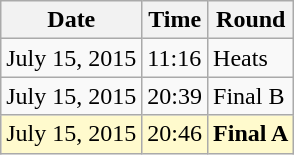<table class="wikitable">
<tr>
<th>Date</th>
<th>Time</th>
<th>Round</th>
</tr>
<tr>
<td>July 15, 2015</td>
<td>11:16</td>
<td>Heats</td>
</tr>
<tr>
<td>July 15, 2015</td>
<td>20:39</td>
<td>Final B</td>
</tr>
<tr style=background:lemonchiffon>
<td>July 15, 2015</td>
<td>20:46</td>
<td><strong>Final A</strong></td>
</tr>
</table>
